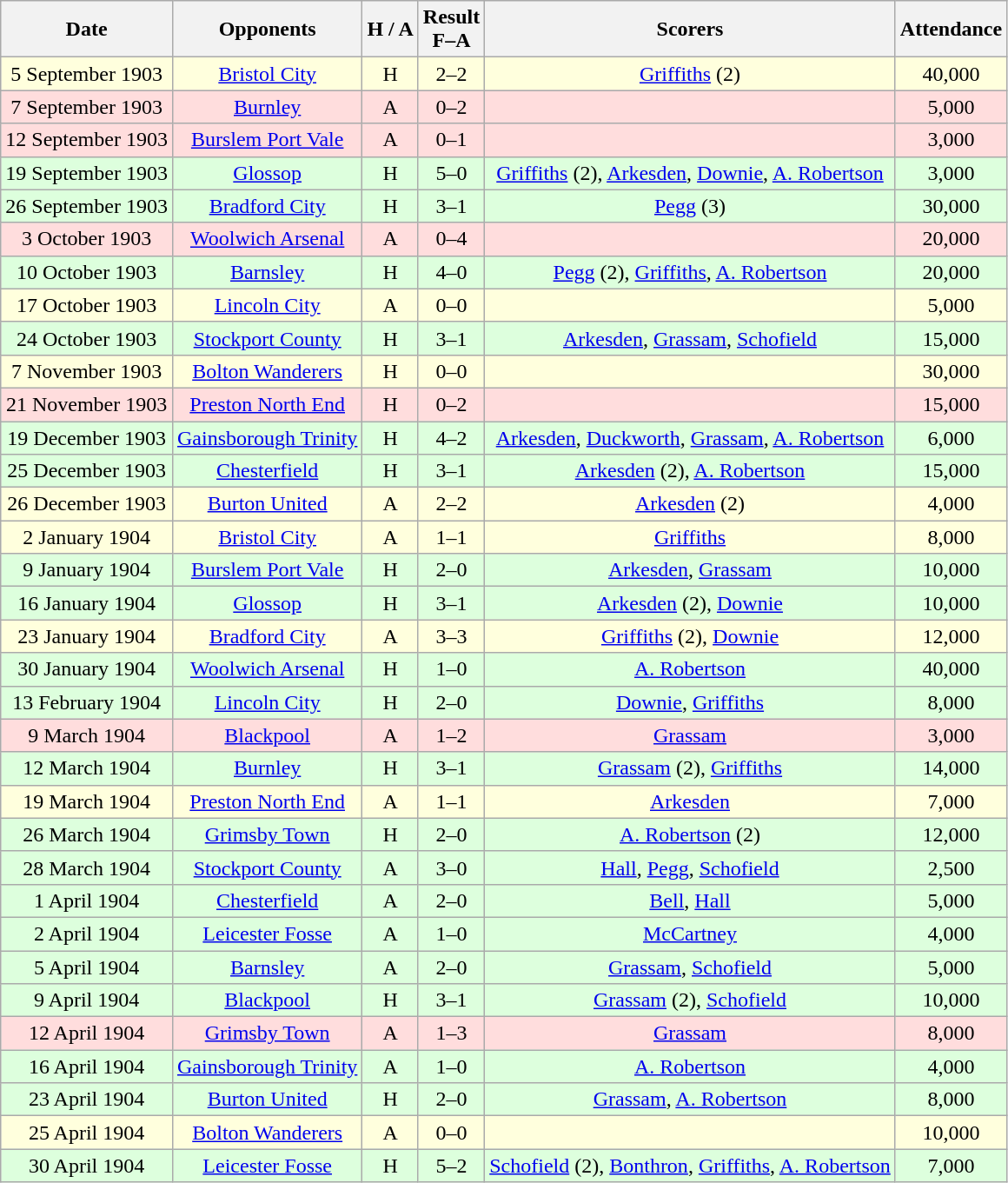<table class="wikitable" style="text-align:center">
<tr>
<th>Date</th>
<th>Opponents</th>
<th>H / A</th>
<th>Result<br>F–A</th>
<th>Scorers</th>
<th>Attendance</th>
</tr>
<tr bgcolor="#ffffdd">
<td>5 September 1903</td>
<td><a href='#'>Bristol City</a></td>
<td>H</td>
<td>2–2</td>
<td><a href='#'>Griffiths</a> (2)</td>
<td>40,000</td>
</tr>
<tr bgcolor="#ffdddd">
<td>7 September 1903</td>
<td><a href='#'>Burnley</a></td>
<td>A</td>
<td>0–2</td>
<td></td>
<td>5,000</td>
</tr>
<tr bgcolor="#ffdddd">
<td>12 September 1903</td>
<td><a href='#'>Burslem Port Vale</a></td>
<td>A</td>
<td>0–1</td>
<td></td>
<td>3,000</td>
</tr>
<tr bgcolor="#ddffdd">
<td>19 September 1903</td>
<td><a href='#'>Glossop</a></td>
<td>H</td>
<td>5–0</td>
<td><a href='#'>Griffiths</a> (2), <a href='#'>Arkesden</a>, <a href='#'>Downie</a>, <a href='#'>A. Robertson</a></td>
<td>3,000</td>
</tr>
<tr bgcolor="#ddffdd">
<td>26 September 1903</td>
<td><a href='#'>Bradford City</a></td>
<td>H</td>
<td>3–1</td>
<td><a href='#'>Pegg</a> (3)</td>
<td>30,000</td>
</tr>
<tr bgcolor="#ffdddd">
<td>3 October 1903</td>
<td><a href='#'>Woolwich Arsenal</a></td>
<td>A</td>
<td>0–4</td>
<td></td>
<td>20,000</td>
</tr>
<tr bgcolor="#ddffdd">
<td>10 October 1903</td>
<td><a href='#'>Barnsley</a></td>
<td>H</td>
<td>4–0</td>
<td><a href='#'>Pegg</a> (2), <a href='#'>Griffiths</a>, <a href='#'>A. Robertson</a></td>
<td>20,000</td>
</tr>
<tr bgcolor="#ffffdd">
<td>17 October 1903</td>
<td><a href='#'>Lincoln City</a></td>
<td>A</td>
<td>0–0</td>
<td></td>
<td>5,000</td>
</tr>
<tr bgcolor="#ddffdd">
<td>24 October 1903</td>
<td><a href='#'>Stockport County</a></td>
<td>H</td>
<td>3–1</td>
<td><a href='#'>Arkesden</a>, <a href='#'>Grassam</a>, <a href='#'>Schofield</a></td>
<td>15,000</td>
</tr>
<tr bgcolor="#ffffdd">
<td>7 November 1903</td>
<td><a href='#'>Bolton Wanderers</a></td>
<td>H</td>
<td>0–0</td>
<td></td>
<td>30,000</td>
</tr>
<tr bgcolor="#ffdddd">
<td>21 November 1903</td>
<td><a href='#'>Preston North End</a></td>
<td>H</td>
<td>0–2</td>
<td></td>
<td>15,000</td>
</tr>
<tr bgcolor="#ddffdd">
<td>19 December 1903</td>
<td><a href='#'>Gainsborough Trinity</a></td>
<td>H</td>
<td>4–2</td>
<td><a href='#'>Arkesden</a>, <a href='#'>Duckworth</a>, <a href='#'>Grassam</a>, <a href='#'>A. Robertson</a></td>
<td>6,000</td>
</tr>
<tr bgcolor="#ddffdd">
<td>25 December 1903</td>
<td><a href='#'>Chesterfield</a></td>
<td>H</td>
<td>3–1</td>
<td><a href='#'>Arkesden</a> (2), <a href='#'>A. Robertson</a></td>
<td>15,000</td>
</tr>
<tr bgcolor="#ffffdd">
<td>26 December 1903</td>
<td><a href='#'>Burton United</a></td>
<td>A</td>
<td>2–2</td>
<td><a href='#'>Arkesden</a> (2)</td>
<td>4,000</td>
</tr>
<tr bgcolor="#ffffdd">
<td>2 January 1904</td>
<td><a href='#'>Bristol City</a></td>
<td>A</td>
<td>1–1</td>
<td><a href='#'>Griffiths</a></td>
<td>8,000</td>
</tr>
<tr bgcolor="#ddffdd">
<td>9 January 1904</td>
<td><a href='#'>Burslem Port Vale</a></td>
<td>H</td>
<td>2–0</td>
<td><a href='#'>Arkesden</a>, <a href='#'>Grassam</a></td>
<td>10,000</td>
</tr>
<tr bgcolor="#ddffdd">
<td>16 January 1904</td>
<td><a href='#'>Glossop</a></td>
<td>H</td>
<td>3–1</td>
<td><a href='#'>Arkesden</a> (2), <a href='#'>Downie</a></td>
<td>10,000</td>
</tr>
<tr bgcolor="#ffffdd">
<td>23 January 1904</td>
<td><a href='#'>Bradford City</a></td>
<td>A</td>
<td>3–3</td>
<td><a href='#'>Griffiths</a> (2), <a href='#'>Downie</a></td>
<td>12,000</td>
</tr>
<tr bgcolor="#ddffdd">
<td>30 January 1904</td>
<td><a href='#'>Woolwich Arsenal</a></td>
<td>H</td>
<td>1–0</td>
<td><a href='#'>A. Robertson</a></td>
<td>40,000</td>
</tr>
<tr bgcolor="#ddffdd">
<td>13 February 1904</td>
<td><a href='#'>Lincoln City</a></td>
<td>H</td>
<td>2–0</td>
<td><a href='#'>Downie</a>, <a href='#'>Griffiths</a></td>
<td>8,000</td>
</tr>
<tr bgcolor="#ffdddd">
<td>9 March 1904</td>
<td><a href='#'>Blackpool</a></td>
<td>A</td>
<td>1–2</td>
<td><a href='#'>Grassam</a></td>
<td>3,000</td>
</tr>
<tr bgcolor="#ddffdd">
<td>12 March 1904</td>
<td><a href='#'>Burnley</a></td>
<td>H</td>
<td>3–1</td>
<td><a href='#'>Grassam</a> (2), <a href='#'>Griffiths</a></td>
<td>14,000</td>
</tr>
<tr bgcolor="#ffffdd">
<td>19 March 1904</td>
<td><a href='#'>Preston North End</a></td>
<td>A</td>
<td>1–1</td>
<td><a href='#'>Arkesden</a></td>
<td>7,000</td>
</tr>
<tr bgcolor="#ddffdd">
<td>26 March 1904</td>
<td><a href='#'>Grimsby Town</a></td>
<td>H</td>
<td>2–0</td>
<td><a href='#'>A. Robertson</a> (2)</td>
<td>12,000</td>
</tr>
<tr bgcolor="#ddffdd">
<td>28 March 1904</td>
<td><a href='#'>Stockport County</a></td>
<td>A</td>
<td>3–0</td>
<td><a href='#'>Hall</a>, <a href='#'>Pegg</a>, <a href='#'>Schofield</a></td>
<td>2,500</td>
</tr>
<tr bgcolor="#ddffdd">
<td>1 April 1904</td>
<td><a href='#'>Chesterfield</a></td>
<td>A</td>
<td>2–0</td>
<td><a href='#'>Bell</a>, <a href='#'>Hall</a></td>
<td>5,000</td>
</tr>
<tr bgcolor="#ddffdd">
<td>2 April 1904</td>
<td><a href='#'>Leicester Fosse</a></td>
<td>A</td>
<td>1–0</td>
<td><a href='#'>McCartney</a></td>
<td>4,000</td>
</tr>
<tr bgcolor="#ddffdd">
<td>5 April 1904</td>
<td><a href='#'>Barnsley</a></td>
<td>A</td>
<td>2–0</td>
<td><a href='#'>Grassam</a>, <a href='#'>Schofield</a></td>
<td>5,000</td>
</tr>
<tr bgcolor="#ddffdd">
<td>9 April 1904</td>
<td><a href='#'>Blackpool</a></td>
<td>H</td>
<td>3–1</td>
<td><a href='#'>Grassam</a> (2), <a href='#'>Schofield</a></td>
<td>10,000</td>
</tr>
<tr bgcolor="#ffdddd">
<td>12 April 1904</td>
<td><a href='#'>Grimsby Town</a></td>
<td>A</td>
<td>1–3</td>
<td><a href='#'>Grassam</a></td>
<td>8,000</td>
</tr>
<tr bgcolor="#ddffdd">
<td>16 April 1904</td>
<td><a href='#'>Gainsborough Trinity</a></td>
<td>A</td>
<td>1–0</td>
<td><a href='#'>A. Robertson</a></td>
<td>4,000</td>
</tr>
<tr bgcolor="#ddffdd">
<td>23 April 1904</td>
<td><a href='#'>Burton United</a></td>
<td>H</td>
<td>2–0</td>
<td><a href='#'>Grassam</a>, <a href='#'>A. Robertson</a></td>
<td>8,000</td>
</tr>
<tr bgcolor="#ffffdd">
<td>25 April 1904</td>
<td><a href='#'>Bolton Wanderers</a></td>
<td>A</td>
<td>0–0</td>
<td></td>
<td>10,000</td>
</tr>
<tr bgcolor="#ddffdd">
<td>30 April 1904</td>
<td><a href='#'>Leicester Fosse</a></td>
<td>H</td>
<td>5–2</td>
<td><a href='#'>Schofield</a> (2), <a href='#'>Bonthron</a>, <a href='#'>Griffiths</a>, <a href='#'>A. Robertson</a></td>
<td>7,000</td>
</tr>
</table>
